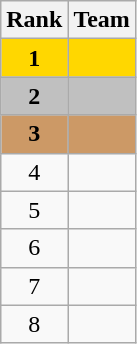<table class="wikitable" style="text-align:center">
<tr>
<th>Rank</th>
<th>Team</th>
</tr>
<tr bgcolor="gold">
<td><strong>1</strong></td>
<td align="left"></td>
</tr>
<tr bgcolor="silver">
<td><strong>2</strong></td>
<td align="left"></td>
</tr>
<tr bgcolor="#CC9966">
<td><strong>3</strong></td>
<td align="left"></td>
</tr>
<tr>
<td>4</td>
<td align="left"></td>
</tr>
<tr>
<td>5</td>
<td align="left"></td>
</tr>
<tr>
<td>6</td>
<td align="left"></td>
</tr>
<tr>
<td>7</td>
<td align="left"></td>
</tr>
<tr>
<td>8</td>
<td align="left"></td>
</tr>
</table>
